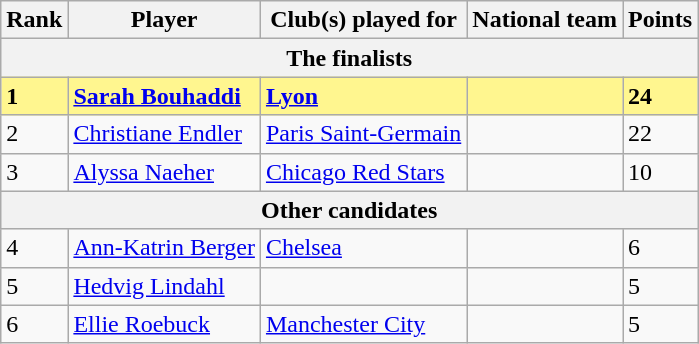<table class="wikitable">
<tr>
<th>Rank</th>
<th>Player</th>
<th>Club(s) played for</th>
<th>National team</th>
<th>Points</th>
</tr>
<tr>
<th colspan="5">The finalists</th>
</tr>
<tr style="background-color: #FFF68F; font-weight: bold;">
<td>1</td>
<td><a href='#'>Sarah Bouhaddi</a></td>
<td> <a href='#'>Lyon</a></td>
<td></td>
<td>24</td>
</tr>
<tr>
<td>2</td>
<td><a href='#'>Christiane Endler</a></td>
<td> <a href='#'>Paris Saint-Germain</a></td>
<td></td>
<td>22</td>
</tr>
<tr>
<td>3</td>
<td><a href='#'>Alyssa Naeher</a></td>
<td> <a href='#'>Chicago Red Stars</a></td>
<td></td>
<td>10</td>
</tr>
<tr>
<th colspan="5">Other candidates</th>
</tr>
<tr>
<td>4</td>
<td><a href='#'>Ann-Katrin Berger</a></td>
<td> <a href='#'>Chelsea</a></td>
<td></td>
<td>6</td>
</tr>
<tr>
<td>5</td>
<td><a href='#'>Hedvig Lindahl</a></td>
<td></td>
<td></td>
<td>5</td>
</tr>
<tr>
<td>6</td>
<td><a href='#'>Ellie Roebuck</a></td>
<td> <a href='#'>Manchester City</a></td>
<td></td>
<td>5</td>
</tr>
</table>
